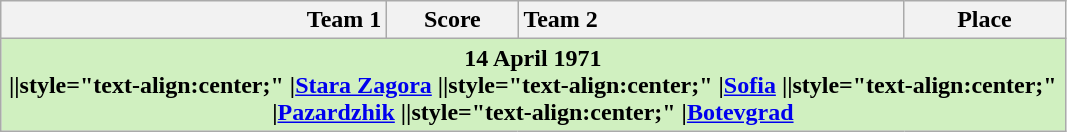<table class="wikitable">
<tr>
<th width="250" style="text-align:right;">Team 1</th>
<th width="80" style="text-align:center;">Score</th>
<th width="250" style="text-align:left;">Team 2</th>
<th width="100" style="text-align:center;">Place</th>
</tr>
<tr>
<th colspan=4 style="background-color:#D0F0C0;"><strong>14 April 1971</strong><br>||style="text-align:center;" |<a href='#'>Stara Zagora</a>
||style="text-align:center;" |<a href='#'>Sofia</a>
||style="text-align:center;" |<a href='#'>Pazardzhik</a>
||style="text-align:center;" |<a href='#'>Botevgrad</a></th>
</tr>
</table>
